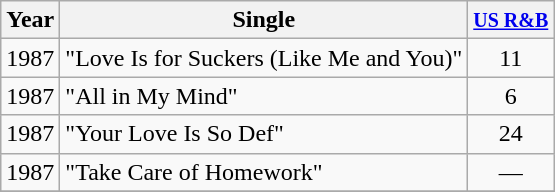<table class="wikitable" style="text-align:center;">
<tr>
<th>Year</th>
<th>Single</th>
<th><small><a href='#'>US R&B</a></small><br></th>
</tr>
<tr>
<td>1987</td>
<td align="left">"Love Is for Suckers (Like Me and You)"</td>
<td>11</td>
</tr>
<tr>
<td>1987</td>
<td align="left">"All in My Mind"</td>
<td>6</td>
</tr>
<tr>
<td>1987</td>
<td align="left">"Your Love Is So Def"</td>
<td>24</td>
</tr>
<tr>
<td>1987</td>
<td align="left">"Take Care of Homework"</td>
<td>—</td>
</tr>
<tr>
</tr>
</table>
